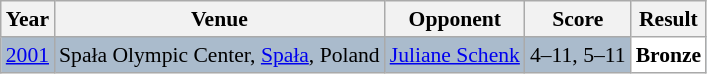<table class="sortable wikitable" style="font-size: 90%;">
<tr>
<th>Year</th>
<th>Venue</th>
<th>Opponent</th>
<th>Score</th>
<th>Result</th>
</tr>
<tr style="background:#AABBCC">
<td align="center"><a href='#'>2001</a></td>
<td align="left">Spała Olympic Center, <a href='#'>Spała</a>, Poland</td>
<td align="left"> <a href='#'>Juliane Schenk</a></td>
<td align="left">4–11, 5–11</td>
<td style="text-align:left; background:white"> <strong>Bronze</strong></td>
</tr>
</table>
